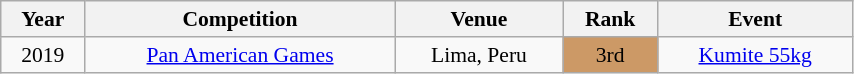<table class="wikitable sortable" width=45% style="font-size:90%; text-align:center;">
<tr>
<th>Year</th>
<th>Competition</th>
<th>Venue</th>
<th>Rank</th>
<th>Event</th>
</tr>
<tr>
<td>2019</td>
<td><a href='#'>Pan American Games</a></td>
<td>Lima, Peru</td>
<td bgcolor="cc9966">3rd</td>
<td><a href='#'>Kumite 55kg</a></td>
</tr>
</table>
